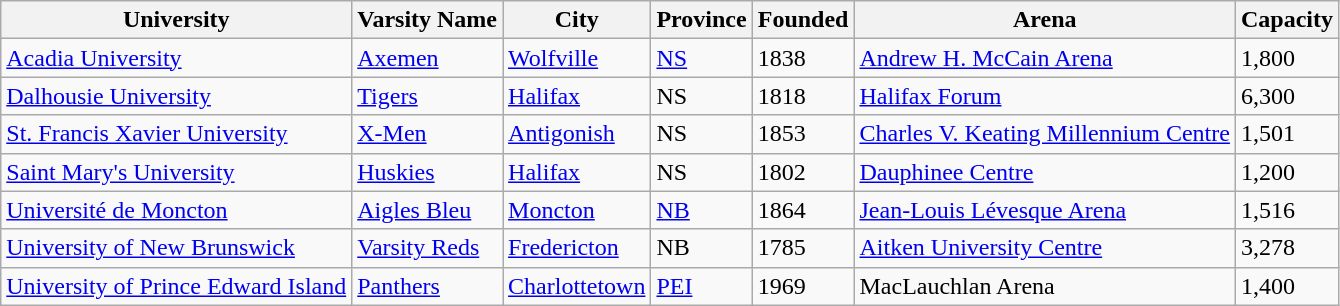<table class="wikitable">
<tr>
<th>University</th>
<th>Varsity Name</th>
<th>City</th>
<th>Province</th>
<th>Founded</th>
<th>Arena</th>
<th>Capacity</th>
</tr>
<tr>
<td><a href='#'>Acadia University</a></td>
<td><a href='#'>Axemen</a></td>
<td><a href='#'>Wolfville</a></td>
<td><a href='#'>NS</a></td>
<td>1838</td>
<td><a href='#'>Andrew H. McCain Arena</a></td>
<td>1,800</td>
</tr>
<tr>
<td><a href='#'>Dalhousie University</a></td>
<td><a href='#'>Tigers</a></td>
<td><a href='#'>Halifax</a></td>
<td>NS</td>
<td>1818</td>
<td><a href='#'>Halifax Forum</a></td>
<td>6,300</td>
</tr>
<tr>
<td><a href='#'>St. Francis Xavier University</a></td>
<td><a href='#'>X-Men</a></td>
<td><a href='#'>Antigonish</a></td>
<td>NS</td>
<td>1853</td>
<td><a href='#'>Charles V. Keating Millennium Centre</a></td>
<td>1,501</td>
</tr>
<tr>
<td><a href='#'>Saint Mary's University</a></td>
<td><a href='#'>Huskies</a></td>
<td><a href='#'>Halifax</a></td>
<td>NS</td>
<td>1802</td>
<td><a href='#'>Dauphinee Centre</a></td>
<td>1,200</td>
</tr>
<tr>
<td><a href='#'>Université de Moncton</a></td>
<td><a href='#'>Aigles Bleu</a></td>
<td><a href='#'>Moncton</a></td>
<td><a href='#'>NB</a></td>
<td>1864</td>
<td><a href='#'>Jean-Louis Lévesque Arena</a></td>
<td>1,516</td>
</tr>
<tr>
<td><a href='#'>University of New Brunswick</a></td>
<td><a href='#'>Varsity Reds</a></td>
<td><a href='#'>Fredericton</a></td>
<td>NB</td>
<td>1785</td>
<td><a href='#'>Aitken University Centre</a></td>
<td>3,278</td>
</tr>
<tr>
<td><a href='#'>University of Prince Edward Island</a></td>
<td><a href='#'>Panthers</a></td>
<td><a href='#'>Charlottetown</a></td>
<td><a href='#'>PEI</a></td>
<td>1969</td>
<td>MacLauchlan Arena</td>
<td>1,400</td>
</tr>
</table>
